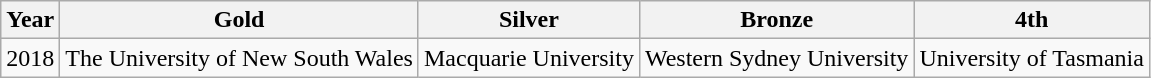<table class="wikitable">
<tr>
<th>Year</th>
<th>Gold</th>
<th>Silver</th>
<th>Bronze</th>
<th>4th</th>
</tr>
<tr>
<td>2018</td>
<td>The University of New South Wales</td>
<td>Macquarie University</td>
<td>Western Sydney University</td>
<td>University of Tasmania</td>
</tr>
</table>
